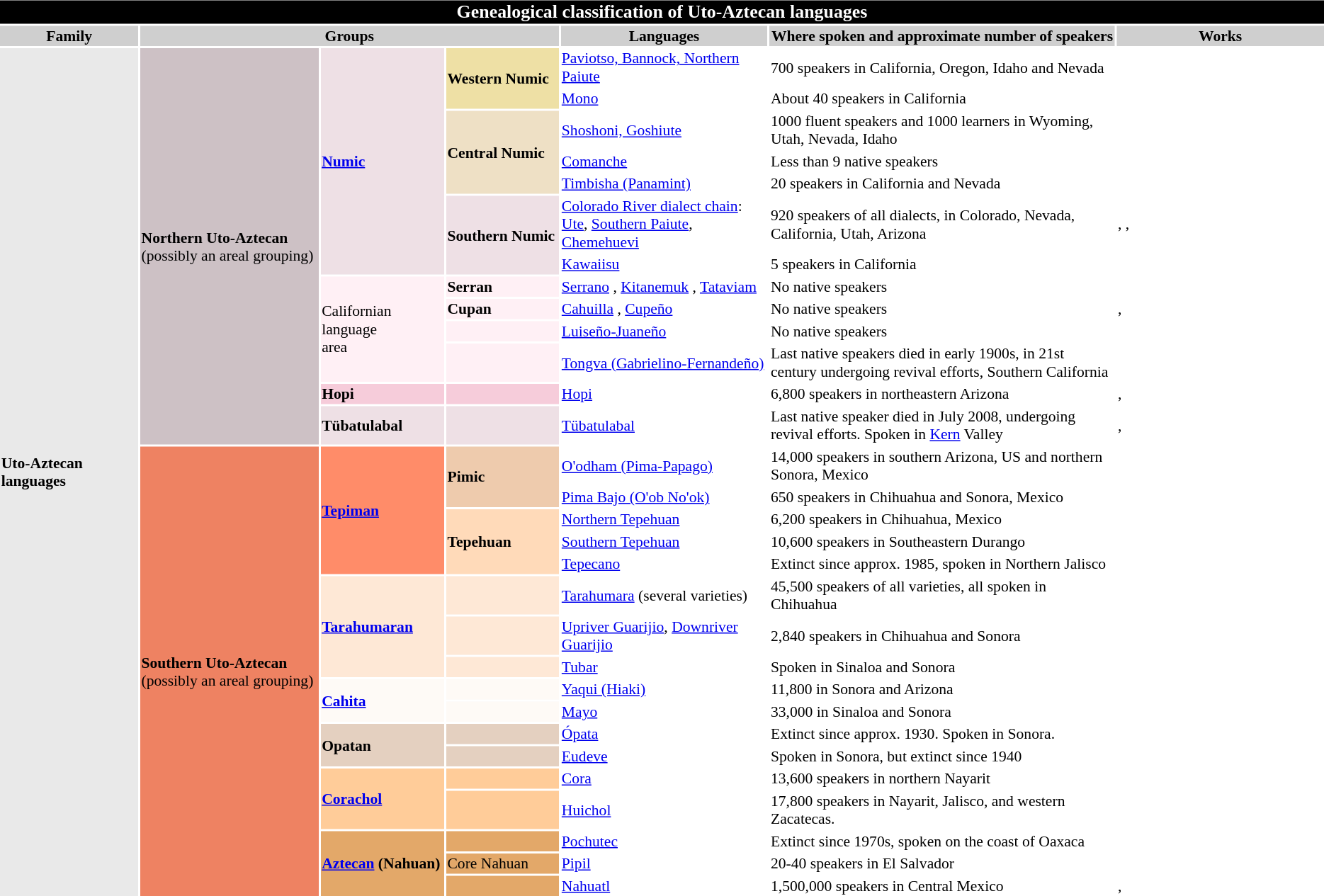<table class="toc" width=100% style="float:center; margin: 0.5em 0.5em 0.5em 1em; padding: 0.5em; text-align:left;clear:all; margin-left:3px; font-size:90%">
<tr>
<td colspan=7 style="background:#black; color:white; font-size:120%" align=center bgcolor="black"><strong> Genealogical classification of Uto-Aztecan languages</strong></td>
</tr>
<tr>
<td style="background:#CFCFCF;" align=center width=10%><strong>Family</strong></td>
<td colspan=3 style="background:#CFCFCF;" align=center width=30%><strong>Groups</strong></td>
<td style="background:#CFCFCF;" align=center width=15%><strong>Languages</strong></td>
<td style="background:#CFCFCF;" align=center width=25%><strong>Where spoken and approximate number of speakers</strong></td>
<td style="background:#CFCFCF;" align=center width=15%><strong>Works</strong></td>
</tr>
<tr>
<td rowspan=30 style="background:#e9e9e9;"><strong>Uto-Aztecan languages</strong></td>
<td rowspan=13 style="background:#CDC1C5;"><strong>Northern Uto-Aztecan </strong> <br>(possibly an areal grouping)</td>
<td rowspan=7 style="background:#EEE0E5;"><strong><a href='#'>Numic</a></strong></td>
<td rowspan=2 style="background:#EEE0A5;"><strong>Western Numic</strong></td>
<td style="background:white;"><a href='#'>Paviotso, Bannock, Northern Paiute</a></td>
<td style="background:white;">700 speakers in California, Oregon, Idaho and Nevada</td>
<td style="background:white;"></td>
</tr>
<tr>
<td style="background:white;"><a href='#'>Mono</a></td>
<td style="background:white;">About 40 speakers in California</td>
<td style="background:white;"></td>
</tr>
<tr>
<td rowspan=3 style="background:#EEE0C5;"><strong>Central Numic</strong></td>
<td style="background:white;"><a href='#'>Shoshoni, Goshiute</a></td>
<td style="background:white;">1000 fluent speakers and 1000 learners in Wyoming, Utah, Nevada, Idaho</td>
<td style="background:white;"></td>
</tr>
<tr>
<td style="background:white;"><a href='#'>Comanche</a></td>
<td style="background:white;">Less than 9 native speakers</td>
<td style="background:white;"></td>
</tr>
<tr>
<td style="background:white;"><a href='#'>Timbisha (Panamint)</a></td>
<td style="background:white;">20 speakers in California and Nevada</td>
<td style="background:white;"></td>
</tr>
<tr>
<td rowspan=2 style="background:#EEE0E5;"><strong>Southern Numic</strong></td>
<td style="background:white;"><a href='#'>Colorado River dialect chain</a>: <a href='#'>Ute</a>, <a href='#'>Southern Paiute</a>, <a href='#'>Chemehuevi</a></td>
<td style="background:white;">920 speakers of all dialects, in Colorado, Nevada, California, Utah, Arizona</td>
<td style="background:white;">, , </td>
</tr>
<tr>
<td style="background:white;"><a href='#'>Kawaiisu</a></td>
<td style="background:white;">5 speakers in California</td>
<td style="background:white;"></td>
</tr>
<tr>
<td rowspan=4 style="background:#FFF0F5;">Californian<br>language<br>area</td>
<td rowspan=1 style="background:#FFF0F5;"><strong>Serran</strong></td>
<td style="background:white;"><a href='#'>Serrano</a> , <a href='#'>Kitanemuk</a> , <a href='#'>Tataviam</a> </td>
<td style="background:white;">No native speakers</td>
<td style="background:white;"></td>
</tr>
<tr>
<td rowspan=1 style="background:#FFF0F5;"><strong>Cupan</strong></td>
<td style="background:white;"><a href='#'>Cahuilla</a> , <a href='#'>Cupeño</a> </td>
<td style="background:white;">No native speakers</td>
<td style="background:white;">, </td>
</tr>
<tr>
<td rowspan=1 style="background:#FFF0F5;"></td>
<td style="background:white;"><a href='#'>Luiseño-Juaneño</a> </td>
<td style="background:white;">No native speakers</td>
<td style="background:white;"></td>
</tr>
<tr>
<td rowspan=1 style="background:#FFF0F5"></td>
<td style="background:white;"><a href='#'>Tongva (Gabrielino-Fernandeño)</a> </td>
<td style="background:white;">Last native speakers died in early 1900s, in 21st century undergoing revival efforts, Southern California</td>
<td style="background:white;"></td>
</tr>
<tr>
<td rowspan=1 style="background:#F6CCDA;"><strong>Hopi</strong></td>
<td style="background:#F6CCDA;"></td>
<td style="background:white;"><a href='#'>Hopi</a></td>
<td style="background:white;">6,800 speakers in northeastern Arizona</td>
<td style="background:white;">, </td>
</tr>
<tr>
<td rowspan=1 style="background:#EEE0E5;"><strong>Tübatulabal</strong></td>
<td style="background:#EEE0E5;"></td>
<td style="background:white;"><a href='#'>Tübatulabal</a> </td>
<td style="background:white;">Last native speaker died in July 2008, undergoing revival efforts. Spoken in <a href='#'>Kern</a> Valley</td>
<td style="background:white;">, </td>
</tr>
<tr>
<td rowspan=17 style="background:#EE8262"><strong>Southern Uto-Aztecan</strong><br>(possibly an areal grouping)</td>
<td rowspan=5 style="background:#FF8C69;"><strong><a href='#'>Tepiman</a></strong></td>
<td rowspan=2 style="background:#EECBAD;"><strong>Pimic</strong></td>
<td style="background:white;"><a href='#'>O'odham (Pima-Papago)</a></td>
<td style="background:white;">14,000 speakers in southern Arizona, US and northern Sonora, Mexico</td>
<td style="background:white;"></td>
</tr>
<tr>
<td style="background:white;"><a href='#'>Pima Bajo (O'ob No'ok)</a></td>
<td style="background:white;">650 speakers in Chihuahua and Sonora, Mexico</td>
<td style="background:white;"></td>
</tr>
<tr>
<td rowspan=3 style="background:#FFDAB9;"><strong>Tepehuan</strong></td>
<td style="background:white;"><a href='#'>Northern Tepehuan</a></td>
<td style="background:white;">6,200 speakers in Chihuahua, Mexico</td>
<td style="background:white;"></td>
</tr>
<tr>
<td style="background:white;"><a href='#'>Southern Tepehuan</a></td>
<td style="background:white;">10,600 speakers in Southeastern Durango</td>
<td style="background:white;"></td>
</tr>
<tr>
<td style="background:white;"><a href='#'>Tepecano</a> </td>
<td style="background:white;">Extinct since approx. 1985, spoken in Northern Jalisco</td>
<td style="background:white;"></td>
</tr>
<tr>
<td rowspan=3 style="background:#FEE8D6;"><strong><a href='#'>Tarahumaran</a></strong></td>
<td style="background:#FEE8D6;"></td>
<td style="background:white;"><a href='#'>Tarahumara</a> (several varieties)</td>
<td style="background:white;">45,500 speakers of all varieties, all spoken in Chihuahua</td>
<td style="background:white;"></td>
</tr>
<tr>
<td style="background:#FEE8D6;"></td>
<td style="background:white;"><a href='#'>Upriver Guarijio</a>, <a href='#'>Downriver Guarijio</a></td>
<td style="background:white;">2,840 speakers in Chihuahua and Sonora</td>
<td style="background:white;"></td>
</tr>
<tr>
<td style="background:#FEE8D6;"></td>
<td style="background:white;"><a href='#'>Tubar</a> </td>
<td style="background:white;">Spoken in Sinaloa and Sonora</td>
<td style="background:white;"></td>
</tr>
<tr>
<td rowspan=2 style="background:#fefaf6;"><strong><a href='#'>Cahita</a></strong></td>
<td style="background:#fefaf6;"></td>
<td style="background:white;"><a href='#'>Yaqui (Hiaki)</a></td>
<td style="background:white;">11,800 in Sonora and Arizona</td>
<td style="background:white;"></td>
</tr>
<tr>
<td style="background:#fefaf6;"></td>
<td style="background:white;"><a href='#'>Mayo</a></td>
<td style="background:white;">33,000 in Sinaloa and Sonora</td>
<td style="background:white;"></td>
</tr>
<tr>
<td rowspan=2 style="background:#e4d0c0;"><strong>Opatan</strong></td>
<td style="background:#e4d0c0;"></td>
<td style="background:white;"><a href='#'>Ópata</a> </td>
<td style="background:white;">Extinct since approx. 1930. Spoken in Sonora.</td>
<td style="background:white;"></td>
</tr>
<tr>
<td style="background:#e4d0c0;"></td>
<td style="background:white;"><a href='#'>Eudeve</a> </td>
<td style="background:white;">Spoken in Sonora, but extinct since 1940</td>
<td style="background:white;"></td>
</tr>
<tr>
<td rowspan=2 style="background:#FFCC99;"><strong><a href='#'>Corachol</a></strong></td>
<td style="background:#FFCC99;"></td>
<td style="background:white;"><a href='#'>Cora</a></td>
<td style="background:white;">13,600 speakers in northern Nayarit</td>
<td style="background:white;"></td>
</tr>
<tr>
<td style="background:#FFCC99;"></td>
<td style="background:white;"><a href='#'>Huichol</a></td>
<td style="background:white;">17,800 speakers in Nayarit, Jalisco, and western Zacatecas.</td>
<td style="background:white;"></td>
</tr>
<tr>
<td rowspan=3 style="background:#E3A869;"><strong><a href='#'>Aztecan</a> (Nahuan)</strong></td>
<td style="background:#E3A869;"></td>
<td style="background:white;"><a href='#'>Pochutec</a> </td>
<td style="background:white;">Extinct since 1970s, spoken on the coast of Oaxaca</td>
<td style="background:white;"></td>
</tr>
<tr>
<td style="background:#E3A869;">Core Nahuan</td>
<td style="background:white;"><a href='#'>Pipil</a></td>
<td style="background:white;">20-40 speakers in El Salvador</td>
<td style="background:white;"></td>
</tr>
<tr>
<td style="background:#E3A869;"></td>
<td style="background:white;"><a href='#'>Nahuatl</a></td>
<td style="background:white;">1,500,000 speakers in Central Mexico</td>
<td style="background:white;">, </td>
</tr>
</table>
